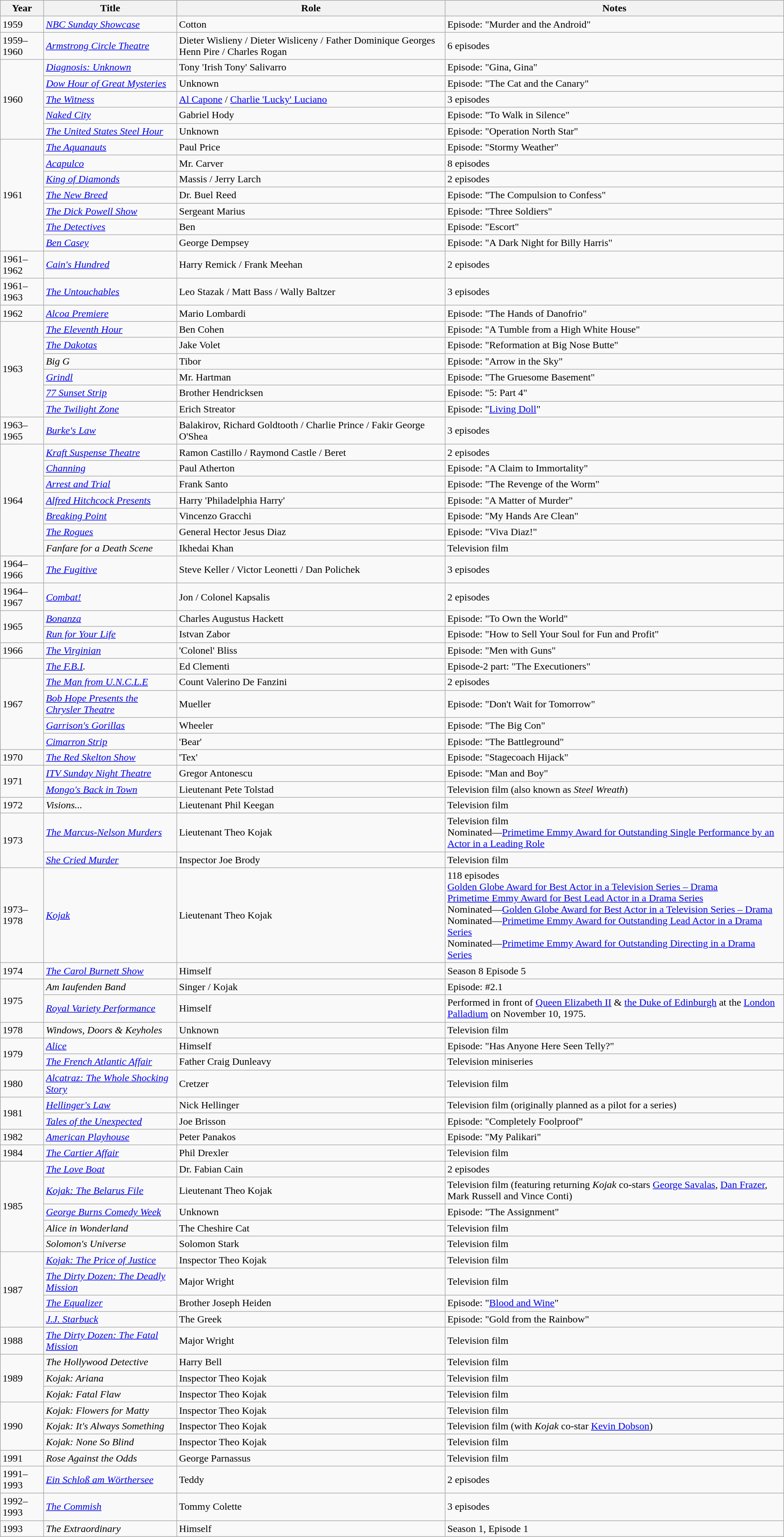<table class="wikitable sortable">
<tr>
<th>Year</th>
<th>Title</th>
<th>Role</th>
<th class="unsortable">Notes</th>
</tr>
<tr>
<td>1959</td>
<td><em><a href='#'>NBC Sunday Showcase</a></em></td>
<td>Cotton</td>
<td>Episode: "Murder and the Android"</td>
</tr>
<tr>
<td>1959–1960</td>
<td><em><a href='#'>Armstrong Circle Theatre</a></em></td>
<td>Dieter Wislieny / Dieter Wisliceny / Father Dominique Georges Henn Pire / Charles Rogan</td>
<td>6 episodes</td>
</tr>
<tr>
<td rowspan="5">1960</td>
<td><em><a href='#'>Diagnosis: Unknown</a></em></td>
<td>Tony 'Irish Tony' Salivarro</td>
<td>Episode: "Gina, Gina"</td>
</tr>
<tr>
<td><em><a href='#'>Dow Hour of Great Mysteries</a></em></td>
<td>Unknown</td>
<td>Episode: "The Cat and the Canary"</td>
</tr>
<tr>
<td><em><a href='#'>The Witness</a></em></td>
<td><a href='#'>Al Capone</a> / <a href='#'>Charlie 'Lucky' Luciano</a></td>
<td>3 episodes</td>
</tr>
<tr>
<td><em><a href='#'>Naked City</a></em></td>
<td>Gabriel Hody</td>
<td>Episode: "To Walk in Silence"</td>
</tr>
<tr>
<td><em><a href='#'>The United States Steel Hour</a></em></td>
<td>Unknown</td>
<td>Episode: "Operation North Star"</td>
</tr>
<tr>
<td rowspan="7">1961</td>
<td><em><a href='#'>The Aquanauts</a></em></td>
<td>Paul Price</td>
<td>Episode: "Stormy Weather"</td>
</tr>
<tr>
<td><em><a href='#'>Acapulco</a></em></td>
<td>Mr. Carver</td>
<td>8 episodes</td>
</tr>
<tr>
<td><em><a href='#'>King of Diamonds</a></em></td>
<td>Massis / Jerry Larch</td>
<td>2 episodes</td>
</tr>
<tr>
<td><em><a href='#'>The New Breed</a></em></td>
<td>Dr. Buel Reed</td>
<td>Episode: "The Compulsion to Confess"</td>
</tr>
<tr>
<td><em><a href='#'>The Dick Powell Show</a></em></td>
<td>Sergeant Marius</td>
<td>Episode: "Three Soldiers"</td>
</tr>
<tr>
<td><em><a href='#'>The Detectives</a></em></td>
<td>Ben</td>
<td>Episode: "Escort"</td>
</tr>
<tr>
<td><em><a href='#'>Ben Casey</a></em></td>
<td>George Dempsey</td>
<td>Episode: "A Dark Night for Billy Harris"</td>
</tr>
<tr>
<td>1961–1962</td>
<td><em><a href='#'>Cain's Hundred</a></em></td>
<td>Harry Remick / Frank Meehan</td>
<td>2 episodes</td>
</tr>
<tr>
<td>1961–1963</td>
<td><em><a href='#'>The Untouchables</a></em></td>
<td>Leo Stazak / Matt Bass / Wally Baltzer</td>
<td>3 episodes</td>
</tr>
<tr>
<td>1962</td>
<td><em><a href='#'>Alcoa Premiere</a></em></td>
<td>Mario Lombardi</td>
<td>Episode: "The Hands of Danofrio"</td>
</tr>
<tr>
<td rowspan="6">1963</td>
<td><em><a href='#'>The Eleventh Hour</a></em></td>
<td>Ben Cohen</td>
<td>Episode: "A Tumble from a High White House"</td>
</tr>
<tr>
<td><em><a href='#'>The Dakotas</a></em></td>
<td>Jake Volet</td>
<td>Episode: "Reformation at Big Nose Butte"</td>
</tr>
<tr>
<td><em>Big G</em></td>
<td>Tibor</td>
<td>Episode: "Arrow in the Sky"</td>
</tr>
<tr>
<td><em><a href='#'>Grindl</a></em></td>
<td>Mr. Hartman</td>
<td>Episode: "The Gruesome Basement"</td>
</tr>
<tr>
<td><em><a href='#'>77 Sunset Strip</a></em></td>
<td>Brother Hendricksen</td>
<td>Episode: "5: Part 4"</td>
</tr>
<tr>
<td><em><a href='#'>The Twilight Zone</a></em></td>
<td>Erich Streator</td>
<td>Episode: "<a href='#'>Living Doll</a>"</td>
</tr>
<tr>
<td>1963–1965</td>
<td><em><a href='#'>Burke's Law</a></em></td>
<td>Balakirov, Richard Goldtooth / Charlie Prince / Fakir George O'Shea</td>
<td>3 episodes</td>
</tr>
<tr>
<td rowspan="7">1964</td>
<td><em><a href='#'>Kraft Suspense Theatre</a></em></td>
<td>Ramon Castillo / Raymond Castle / Beret</td>
<td>2 episodes</td>
</tr>
<tr>
<td><em><a href='#'>Channing</a></em></td>
<td>Paul Atherton</td>
<td>Episode: "A Claim to Immortality"</td>
</tr>
<tr>
<td><em><a href='#'>Arrest and Trial</a></em></td>
<td>Frank Santo</td>
<td>Episode: "The Revenge of the Worm"</td>
</tr>
<tr>
<td><em><a href='#'>Alfred Hitchcock Presents</a></em></td>
<td>Harry 'Philadelphia Harry'</td>
<td>Episode: "A Matter of Murder"</td>
</tr>
<tr>
<td><em><a href='#'>Breaking Point</a></em></td>
<td>Vincenzo Gracchi</td>
<td>Episode: "My Hands Are Clean"</td>
</tr>
<tr>
<td><em><a href='#'>The Rogues</a></em></td>
<td>General Hector Jesus Diaz</td>
<td>Episode: "Viva Diaz!"</td>
</tr>
<tr>
<td><em>Fanfare for a Death Scene</em></td>
<td>Ikhedai Khan</td>
<td>Television film</td>
</tr>
<tr>
<td>1964–1966</td>
<td><em><a href='#'>The Fugitive</a></em></td>
<td>Steve Keller / Victor Leonetti / Dan Polichek</td>
<td>3 episodes</td>
</tr>
<tr>
<td>1964–1967</td>
<td><em><a href='#'>Combat!</a></em></td>
<td>Jon / Colonel Kapsalis</td>
<td>2 episodes</td>
</tr>
<tr>
<td rowspan="2">1965</td>
<td><em><a href='#'>Bonanza</a></em></td>
<td>Charles Augustus Hackett</td>
<td>Episode: "To Own the World"</td>
</tr>
<tr>
<td><em><a href='#'>Run for Your Life</a></em></td>
<td>Istvan Zabor</td>
<td>Episode: "How to Sell Your Soul for Fun and Profit"</td>
</tr>
<tr>
<td>1966</td>
<td><em><a href='#'>The Virginian</a></em></td>
<td>'Colonel' Bliss</td>
<td>Episode: "Men with Guns"</td>
</tr>
<tr>
<td rowspan="5">1967</td>
<td><em><a href='#'>The F.B.I</a>.</em></td>
<td>Ed Clementi</td>
<td>Episode-2 part: "The Executioners"</td>
</tr>
<tr>
<td><em><a href='#'>The Man from U.N.C.L.E</a></em></td>
<td>Count Valerino De Fanzini</td>
<td>2 episodes</td>
</tr>
<tr>
<td><em><a href='#'>Bob Hope Presents the Chrysler Theatre</a></em></td>
<td>Mueller</td>
<td>Episode: "Don't Wait for Tomorrow"</td>
</tr>
<tr>
<td><em><a href='#'>Garrison's Gorillas</a></em></td>
<td>Wheeler</td>
<td>Episode: "The Big Con"</td>
</tr>
<tr>
<td><em><a href='#'>Cimarron Strip</a></em></td>
<td>'Bear'</td>
<td>Episode: "The Battleground"</td>
</tr>
<tr>
<td>1970</td>
<td><em><a href='#'>The Red Skelton Show</a></em></td>
<td>'Tex'</td>
<td>Episode: "Stagecoach Hijack"</td>
</tr>
<tr>
<td rowspan="2">1971</td>
<td><em><a href='#'>ITV Sunday Night Theatre</a></em></td>
<td>Gregor Antonescu</td>
<td>Episode: "Man and Boy"</td>
</tr>
<tr>
<td><em><a href='#'>Mongo's Back in Town</a></em></td>
<td>Lieutenant Pete Tolstad</td>
<td>Television film (also known as <em>Steel Wreath</em>)</td>
</tr>
<tr>
<td>1972</td>
<td><em>Visions...</em></td>
<td>Lieutenant Phil Keegan</td>
<td>Television film</td>
</tr>
<tr>
<td rowspan="2">1973</td>
<td><em><a href='#'>The Marcus-Nelson Murders</a></em></td>
<td>Lieutenant Theo Kojak</td>
<td>Television film<br>Nominated—<a href='#'>Primetime Emmy Award for Outstanding Single Performance by an Actor in a Leading Role</a></td>
</tr>
<tr>
<td><em><a href='#'>She Cried Murder</a></em></td>
<td>Inspector Joe Brody</td>
<td>Television film</td>
</tr>
<tr>
<td>1973–1978</td>
<td><em><a href='#'>Kojak</a></em></td>
<td>Lieutenant Theo Kojak</td>
<td>118 episodes<br><a href='#'>Golden Globe Award for Best Actor in a Television Series – Drama</a> <br><a href='#'>Primetime Emmy Award for Best Lead Actor in a Drama Series</a> <br>Nominated—<a href='#'>Golden Globe Award for Best Actor in a Television Series – Drama</a> <br>Nominated—<a href='#'>Primetime Emmy Award for Outstanding Lead Actor in a Drama Series</a> <br>Nominated—<a href='#'>Primetime Emmy Award for Outstanding Directing in a Drama Series</a> </td>
</tr>
<tr>
<td>1974</td>
<td><em><a href='#'>The Carol Burnett Show</a></em></td>
<td>Himself</td>
<td>Season 8 Episode 5</td>
</tr>
<tr>
<td rowspan="2">1975</td>
<td><em>Am Iaufenden Band</em></td>
<td>Singer / Kojak</td>
<td>Episode: #2.1</td>
</tr>
<tr>
<td><em><a href='#'>Royal Variety Performance</a></em></td>
<td>Himself</td>
<td>Performed in front of <a href='#'>Queen Elizabeth II</a> & <a href='#'>the Duke of Edinburgh</a> at the <a href='#'>London Palladium</a> on November 10, 1975.</td>
</tr>
<tr>
<td>1978</td>
<td><em>Windows, Doors & Keyholes</em></td>
<td>Unknown</td>
<td>Television film</td>
</tr>
<tr>
<td rowspan="2">1979</td>
<td><em><a href='#'>Alice</a></em></td>
<td>Himself</td>
<td>Episode: "Has Anyone Here Seen Telly?"</td>
</tr>
<tr>
<td><em><a href='#'>The French Atlantic Affair</a></em></td>
<td>Father Craig Dunleavy</td>
<td>Television miniseries</td>
</tr>
<tr>
<td>1980</td>
<td><em><a href='#'>Alcatraz: The Whole Shocking Story</a></em></td>
<td>Cretzer</td>
<td>Television film</td>
</tr>
<tr>
<td rowspan="2">1981</td>
<td><em><a href='#'>Hellinger's Law</a></em></td>
<td>Nick Hellinger</td>
<td>Television film (originally planned as a pilot for a series)</td>
</tr>
<tr>
<td><em><a href='#'>Tales of the Unexpected</a></em></td>
<td>Joe Brisson</td>
<td>Episode: "Completely Foolproof"</td>
</tr>
<tr>
<td>1982</td>
<td><em><a href='#'>American Playhouse</a></em></td>
<td>Peter Panakos</td>
<td>Episode: "My Palikari"</td>
</tr>
<tr>
<td>1984</td>
<td><em><a href='#'>The Cartier Affair</a></em></td>
<td>Phil Drexler</td>
<td>Television film</td>
</tr>
<tr>
<td rowspan="5">1985</td>
<td><em><a href='#'>The Love Boat</a></em></td>
<td>Dr. Fabian Cain</td>
<td>2 episodes</td>
</tr>
<tr>
<td><em><a href='#'>Kojak: The Belarus File</a></em></td>
<td>Lieutenant Theo Kojak</td>
<td>Television film (featuring returning <em>Kojak</em> co-stars <a href='#'>George Savalas</a>, <a href='#'>Dan Frazer</a>, Mark Russell and Vince Conti)</td>
</tr>
<tr>
<td><em><a href='#'>George Burns Comedy Week</a></em></td>
<td>Unknown</td>
<td>Episode: "The Assignment"</td>
</tr>
<tr>
<td><em>Alice in Wonderland</em></td>
<td>The Cheshire Cat</td>
<td>Television film</td>
</tr>
<tr>
<td><em>Solomon's Universe</em></td>
<td>Solomon Stark</td>
<td>Television film</td>
</tr>
<tr>
<td rowspan="4">1987</td>
<td><em><a href='#'>Kojak: The Price of Justice</a></em></td>
<td>Inspector Theo Kojak</td>
<td>Television film</td>
</tr>
<tr>
<td><em><a href='#'>The Dirty Dozen: The Deadly Mission</a></em></td>
<td>Major Wright</td>
<td>Television film</td>
</tr>
<tr>
<td><em><a href='#'>The Equalizer</a></em></td>
<td>Brother Joseph Heiden</td>
<td>Episode: "<a href='#'>Blood and Wine</a>"</td>
</tr>
<tr>
<td><em><a href='#'>J.J. Starbuck</a></em></td>
<td>The Greek</td>
<td>Episode: "Gold from the Rainbow"</td>
</tr>
<tr>
<td>1988</td>
<td><em><a href='#'>The Dirty Dozen: The Fatal Mission</a></em></td>
<td>Major Wright</td>
<td>Television film</td>
</tr>
<tr>
<td rowspan="3">1989</td>
<td><em>The Hollywood Detective</em></td>
<td>Harry Bell</td>
<td>Television film</td>
</tr>
<tr>
<td><em>Kojak: Ariana</em></td>
<td>Inspector Theo Kojak</td>
<td>Television film</td>
</tr>
<tr>
<td><em>Kojak: Fatal Flaw</em></td>
<td>Inspector Theo Kojak</td>
<td>Television film</td>
</tr>
<tr>
<td rowspan="3">1990</td>
<td><em>Kojak: Flowers for Matty</em></td>
<td>Inspector Theo Kojak</td>
<td>Television film</td>
</tr>
<tr>
<td><em>Kojak: It's Always Something</em></td>
<td>Inspector Theo Kojak</td>
<td>Television film (with <em>Kojak</em> co-star <a href='#'>Kevin Dobson</a>)</td>
</tr>
<tr>
<td><em>Kojak: None So Blind</em></td>
<td>Inspector Theo Kojak</td>
<td>Television film</td>
</tr>
<tr>
<td>1991</td>
<td><em>Rose Against the Odds</em></td>
<td>George Parnassus</td>
<td>Television film</td>
</tr>
<tr>
<td>1991–1993</td>
<td><em><a href='#'>Ein Schloß am Wörthersee</a></em></td>
<td>Teddy</td>
<td>2 episodes</td>
</tr>
<tr>
<td>1992–1993</td>
<td><em><a href='#'>The Commish</a></em></td>
<td>Tommy Colette</td>
<td>3 episodes</td>
</tr>
<tr>
<td>1993</td>
<td><em>The Extraordinary</em></td>
<td>Himself</td>
<td>Season 1, Episode 1</td>
</tr>
</table>
